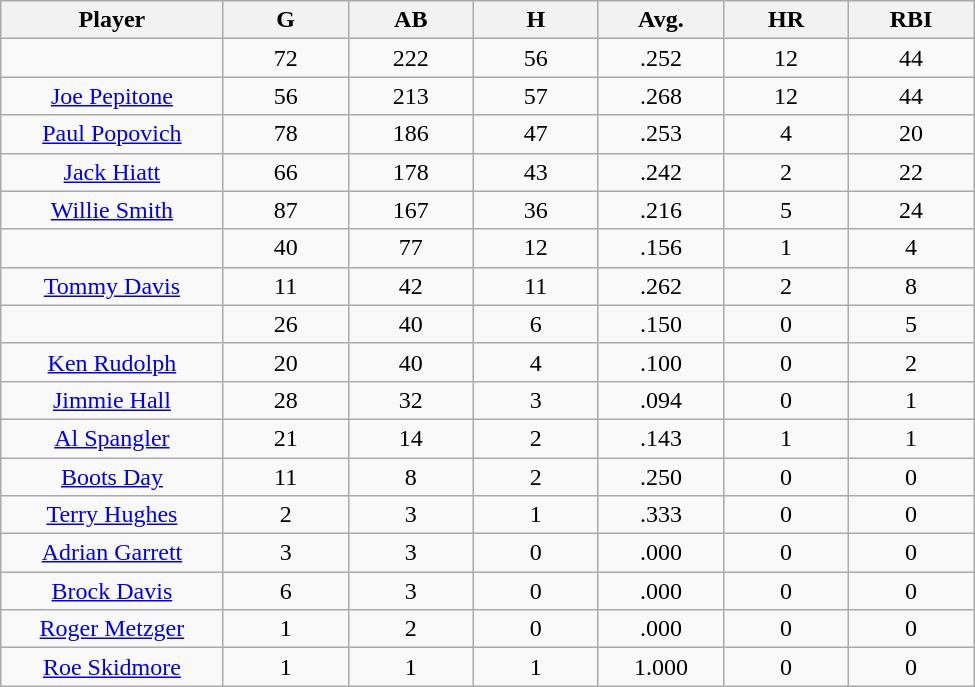<table class="wikitable sortable">
<tr>
<th bgcolor="#DDDDFF" width="16%">Player</th>
<th bgcolor="#DDDDFF" width="9%">G</th>
<th bgcolor="#DDDDFF" width="9%">AB</th>
<th bgcolor="#DDDDFF" width="9%">H</th>
<th bgcolor="#DDDDFF" width="9%">Avg.</th>
<th bgcolor="#DDDDFF" width="9%">HR</th>
<th bgcolor="#DDDDFF" width="9%">RBI</th>
</tr>
<tr align="center">
<td></td>
<td>72</td>
<td>222</td>
<td>56</td>
<td>.252</td>
<td>12</td>
<td>44</td>
</tr>
<tr align="center">
<td><a href='#'>Joe Pepitone</a></td>
<td>56</td>
<td>213</td>
<td>57</td>
<td>.268</td>
<td>12</td>
<td>44</td>
</tr>
<tr align=center>
<td><a href='#'>Paul Popovich</a></td>
<td>78</td>
<td>186</td>
<td>47</td>
<td>.253</td>
<td>4</td>
<td>20</td>
</tr>
<tr align=center>
<td><a href='#'>Jack Hiatt</a></td>
<td>66</td>
<td>178</td>
<td>43</td>
<td>.242</td>
<td>2</td>
<td>22</td>
</tr>
<tr align=center>
<td><a href='#'>Willie Smith</a></td>
<td>87</td>
<td>167</td>
<td>36</td>
<td>.216</td>
<td>5</td>
<td>24</td>
</tr>
<tr align=center>
<td></td>
<td>40</td>
<td>77</td>
<td>12</td>
<td>.156</td>
<td>1</td>
<td>4</td>
</tr>
<tr align=center>
<td><a href='#'>Tommy Davis</a></td>
<td>11</td>
<td>42</td>
<td>11</td>
<td>.262</td>
<td>2</td>
<td>8</td>
</tr>
<tr align=center>
<td></td>
<td>26</td>
<td>40</td>
<td>6</td>
<td>.150</td>
<td>0</td>
<td>5</td>
</tr>
<tr align="center">
<td><a href='#'>Ken Rudolph</a></td>
<td>20</td>
<td>40</td>
<td>4</td>
<td>.100</td>
<td>0</td>
<td>2</td>
</tr>
<tr align=center>
<td><a href='#'>Jimmie Hall</a></td>
<td>28</td>
<td>32</td>
<td>3</td>
<td>.094</td>
<td>0</td>
<td>1</td>
</tr>
<tr align=center>
<td><a href='#'>Al Spangler</a></td>
<td>21</td>
<td>14</td>
<td>2</td>
<td>.143</td>
<td>1</td>
<td>1</td>
</tr>
<tr align="center">
<td><a href='#'>Boots Day</a></td>
<td>11</td>
<td>8</td>
<td>2</td>
<td>.250</td>
<td>0</td>
<td>0</td>
</tr>
<tr align=center>
<td><a href='#'>Terry Hughes</a></td>
<td>2</td>
<td>3</td>
<td>1</td>
<td>.333</td>
<td>0</td>
<td>0</td>
</tr>
<tr align=center>
<td><a href='#'>Adrian Garrett</a></td>
<td>3</td>
<td>3</td>
<td>0</td>
<td>.000</td>
<td>0</td>
<td>0</td>
</tr>
<tr align=center>
<td><a href='#'>Brock Davis</a></td>
<td>6</td>
<td>3</td>
<td>0</td>
<td>.000</td>
<td>0</td>
<td>0</td>
</tr>
<tr align=center>
<td><a href='#'>Roger Metzger</a></td>
<td>1</td>
<td>2</td>
<td>0</td>
<td>.000</td>
<td>0</td>
<td>0</td>
</tr>
<tr align=center>
<td><a href='#'>Roe Skidmore</a></td>
<td>1</td>
<td>1</td>
<td>1</td>
<td>1.000</td>
<td>0</td>
<td>0</td>
</tr>
</table>
